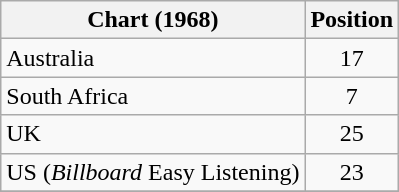<table class="wikitable sortable">
<tr>
<th align="left">Chart (1968)</th>
<th style="text-align:center;">Position</th>
</tr>
<tr>
<td>Australia </td>
<td style="text-align:center;">17</td>
</tr>
<tr>
<td>South Africa </td>
<td align="center">7</td>
</tr>
<tr>
<td>UK</td>
<td style="text-align:center;">25</td>
</tr>
<tr>
<td>US (<em>Billboard</em> Easy Listening)</td>
<td style="text-align:center;">23</td>
</tr>
<tr>
</tr>
</table>
